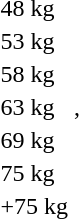<table>
<tr>
<td>48 kg<br></td>
<td></td>
<td></td>
<td></td>
</tr>
<tr>
<td>53 kg<br></td>
<td></td>
<td></td>
<td></td>
</tr>
<tr>
<td>58 kg<br></td>
<td></td>
<td></td>
<td></td>
</tr>
<tr>
<td>63 kg<br></td>
<td> , </td>
<td></td>
<td></td>
</tr>
<tr>
<td>69 kg<br></td>
<td></td>
<td></td>
<td></td>
</tr>
<tr>
<td>75 kg<br></td>
<td></td>
<td></td>
<td></td>
</tr>
<tr>
<td>+75 kg<br></td>
<td></td>
<td></td>
<td></td>
</tr>
</table>
